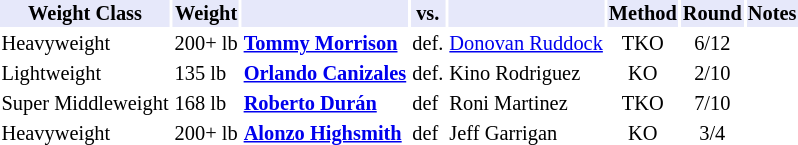<table class="toccolours" style="font-size: 85%;">
<tr>
<th style="background:#e6e8fa; color:#000; text-align:center;">Weight Class</th>
<th style="background:#e6e8fa; color:#000; text-align:center;">Weight</th>
<th style="background:#e6e8fa; color:#000; text-align:center;"></th>
<th style="background:#e6e8fa; color:#000; text-align:center;">vs.</th>
<th style="background:#e6e8fa; color:#000; text-align:center;"></th>
<th style="background:#e6e8fa; color:#000; text-align:center;">Method</th>
<th style="background:#e6e8fa; color:#000; text-align:center;">Round</th>
<th style="background:#e6e8fa; color:#000; text-align:center;">Notes</th>
</tr>
<tr>
<td>Heavyweight</td>
<td>200+ lb</td>
<td><strong><a href='#'>Tommy Morrison</a></strong></td>
<td>def.</td>
<td><a href='#'>Donovan Ruddock</a></td>
<td align=center>TKO</td>
<td align=center>6/12</td>
</tr>
<tr>
<td>Lightweight</td>
<td>135 lb</td>
<td><strong><a href='#'>Orlando Canizales</a></strong></td>
<td>def.</td>
<td>Kino Rodriguez</td>
<td align=center>KO</td>
<td align=center>2/10</td>
</tr>
<tr>
<td>Super Middleweight</td>
<td>168 lb</td>
<td><strong><a href='#'>Roberto Durán</a></strong></td>
<td>def</td>
<td>Roni Martinez</td>
<td align=center>TKO</td>
<td align=center>7/10</td>
</tr>
<tr>
<td>Heavyweight</td>
<td>200+ lb</td>
<td><strong><a href='#'>Alonzo Highsmith</a></strong></td>
<td>def</td>
<td>Jeff Garrigan</td>
<td align=center>KO</td>
<td align=center>3/4</td>
</tr>
</table>
